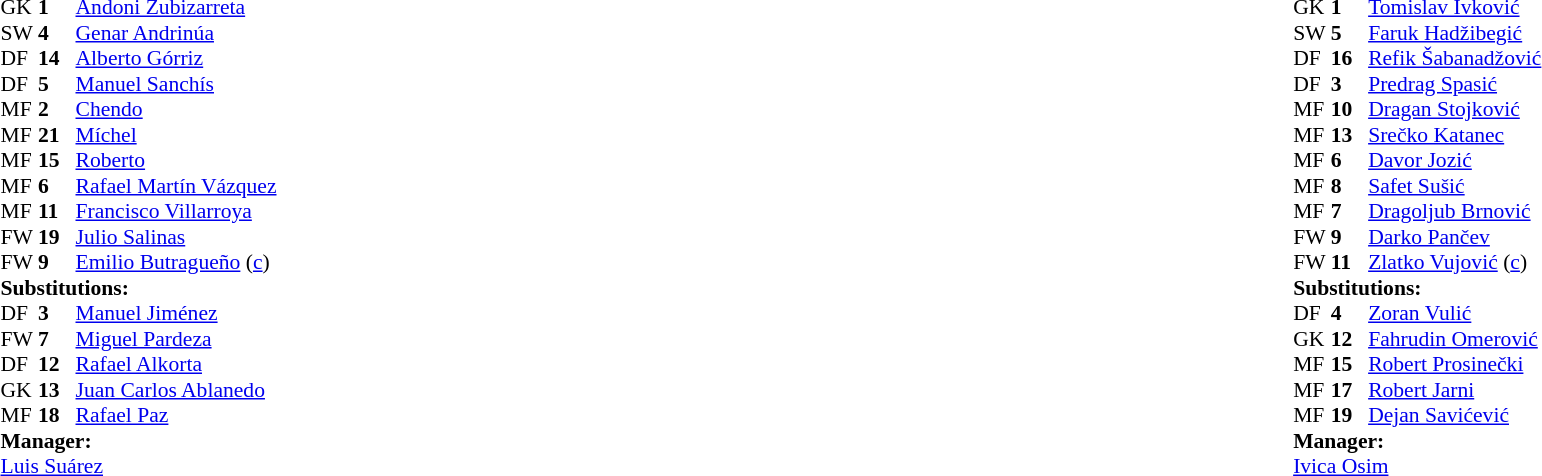<table width="100%">
<tr>
<td valign="top" width="50%"><br><table style="font-size: 90%" cellspacing="0" cellpadding="0">
<tr>
<th width="25"></th>
<th width="25"></th>
</tr>
<tr>
<td>GK</td>
<td><strong>1</strong></td>
<td><a href='#'>Andoni Zubizarreta</a></td>
</tr>
<tr>
<td>SW</td>
<td><strong>4</strong></td>
<td><a href='#'>Genar Andrinúa</a></td>
<td></td>
<td></td>
</tr>
<tr>
<td>DF</td>
<td><strong>14</strong></td>
<td><a href='#'>Alberto Górriz</a></td>
</tr>
<tr>
<td>DF</td>
<td><strong>5</strong></td>
<td><a href='#'>Manuel Sanchís</a></td>
</tr>
<tr>
<td>MF</td>
<td><strong>2</strong></td>
<td><a href='#'>Chendo</a></td>
<td></td>
</tr>
<tr>
<td>MF</td>
<td><strong>21</strong></td>
<td><a href='#'>Míchel</a></td>
</tr>
<tr>
<td>MF</td>
<td><strong>15</strong></td>
<td><a href='#'>Roberto</a></td>
<td></td>
</tr>
<tr>
<td>MF</td>
<td><strong>6</strong></td>
<td><a href='#'>Rafael Martín Vázquez</a></td>
</tr>
<tr>
<td>MF</td>
<td><strong>11</strong></td>
<td><a href='#'>Francisco Villarroya</a></td>
</tr>
<tr>
<td>FW</td>
<td><strong>19</strong></td>
<td><a href='#'>Julio Salinas</a></td>
</tr>
<tr>
<td>FW</td>
<td><strong>9</strong></td>
<td><a href='#'>Emilio Butragueño</a> (<a href='#'>c</a>)</td>
<td></td>
<td></td>
</tr>
<tr>
<td colspan=3><strong>Substitutions:</strong></td>
</tr>
<tr>
<td>DF</td>
<td><strong>3</strong></td>
<td><a href='#'>Manuel Jiménez</a></td>
<td></td>
<td></td>
</tr>
<tr>
<td>FW</td>
<td><strong>7</strong></td>
<td><a href='#'>Miguel Pardeza</a></td>
</tr>
<tr>
<td>DF</td>
<td><strong>12</strong></td>
<td><a href='#'>Rafael Alkorta</a></td>
</tr>
<tr>
<td>GK</td>
<td><strong>13</strong></td>
<td><a href='#'>Juan Carlos Ablanedo</a></td>
</tr>
<tr>
<td>MF</td>
<td><strong>18</strong></td>
<td><a href='#'>Rafael Paz</a></td>
<td></td>
<td></td>
</tr>
<tr>
<td colspan=3><strong>Manager:</strong></td>
</tr>
<tr>
<td colspan="4"><a href='#'>Luis Suárez</a></td>
</tr>
</table>
</td>
<td valign="top" width="50%"><br><table style="font-size: 90%" cellspacing="0" cellpadding="0" align=center>
<tr>
<th width="25"></th>
<th width="25"></th>
</tr>
<tr>
<td>GK</td>
<td><strong>1</strong></td>
<td><a href='#'>Tomislav Ivković</a></td>
</tr>
<tr>
<td>SW</td>
<td><strong>5</strong></td>
<td><a href='#'>Faruk Hadžibegić</a></td>
</tr>
<tr>
<td>DF</td>
<td><strong>16</strong></td>
<td><a href='#'>Refik Šabanadžović</a></td>
</tr>
<tr>
<td>DF</td>
<td><strong>3</strong></td>
<td><a href='#'>Predrag Spasić</a></td>
</tr>
<tr>
<td>MF</td>
<td><strong>10</strong></td>
<td><a href='#'>Dragan Stojković</a></td>
</tr>
<tr>
<td>MF</td>
<td><strong>13</strong></td>
<td><a href='#'>Srečko Katanec</a></td>
<td></td>
<td></td>
</tr>
<tr>
<td>MF</td>
<td><strong>6</strong></td>
<td><a href='#'>Davor Jozić</a></td>
</tr>
<tr>
<td>MF</td>
<td><strong>8</strong></td>
<td><a href='#'>Safet Sušić</a></td>
</tr>
<tr>
<td>MF</td>
<td><strong>7</strong></td>
<td><a href='#'>Dragoljub Brnović</a></td>
</tr>
<tr>
<td>FW</td>
<td><strong>9</strong></td>
<td><a href='#'>Darko Pančev</a></td>
<td></td>
<td></td>
</tr>
<tr>
<td>FW</td>
<td><strong>11</strong></td>
<td><a href='#'>Zlatko Vujović</a> (<a href='#'>c</a>)</td>
<td></td>
</tr>
<tr>
<td colspan=3><strong>Substitutions:</strong></td>
</tr>
<tr>
<td>DF</td>
<td><strong>4</strong></td>
<td><a href='#'>Zoran Vulić</a></td>
<td></td>
<td></td>
</tr>
<tr>
<td>GK</td>
<td><strong>12</strong></td>
<td><a href='#'>Fahrudin Omerović</a></td>
</tr>
<tr>
<td>MF</td>
<td><strong>15</strong></td>
<td><a href='#'>Robert Prosinečki</a></td>
</tr>
<tr>
<td>MF</td>
<td><strong>17</strong></td>
<td><a href='#'>Robert Jarni</a></td>
</tr>
<tr>
<td>MF</td>
<td><strong>19</strong></td>
<td><a href='#'>Dejan Savićević</a></td>
<td></td>
<td></td>
</tr>
<tr>
<td colspan=3><strong>Manager:</strong></td>
</tr>
<tr>
<td colspan="4"><a href='#'>Ivica Osim</a></td>
</tr>
</table>
</td>
</tr>
</table>
